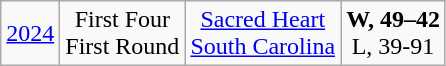<table class="wikitable">
<tr align="center">
<td><a href='#'>2024</a></td>
<td>First Four<br>First Round</td>
<td><a href='#'>Sacred Heart</a><br><a href='#'>South Carolina</a></td>
<td><strong>W, 49–42</strong><br>L, 39-91</td>
</tr>
</table>
